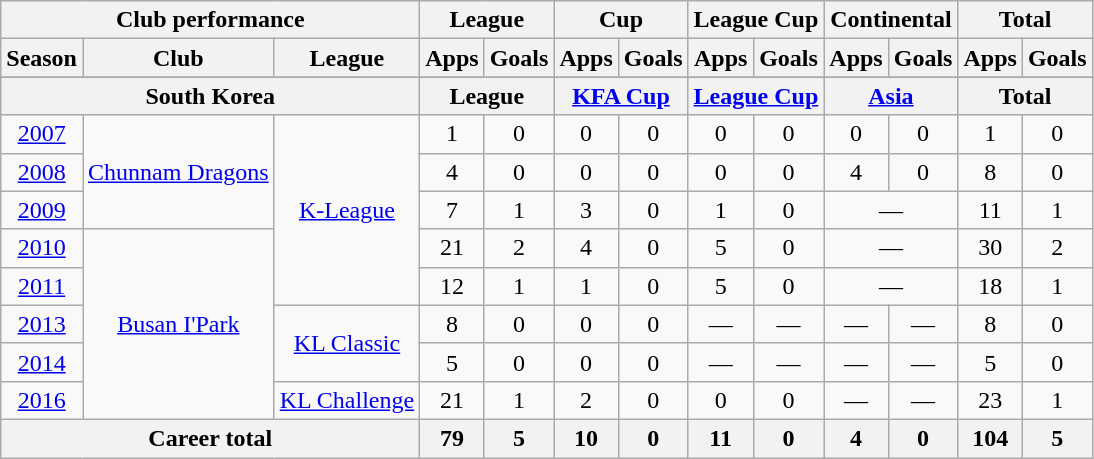<table class="wikitable" style="text-align:center">
<tr>
<th colspan=3>Club performance</th>
<th colspan=2>League</th>
<th colspan=2>Cup</th>
<th colspan=2>League Cup</th>
<th colspan=2>Continental</th>
<th colspan=2>Total</th>
</tr>
<tr>
<th>Season</th>
<th>Club</th>
<th>League</th>
<th>Apps</th>
<th>Goals</th>
<th>Apps</th>
<th>Goals</th>
<th>Apps</th>
<th>Goals</th>
<th>Apps</th>
<th>Goals</th>
<th>Apps</th>
<th>Goals</th>
</tr>
<tr>
</tr>
<tr>
<th colspan=3>South Korea</th>
<th colspan=2>League</th>
<th colspan=2><a href='#'>KFA Cup</a></th>
<th colspan=2><a href='#'>League Cup</a></th>
<th colspan=2><a href='#'>Asia</a></th>
<th colspan=2>Total</th>
</tr>
<tr>
<td><a href='#'>2007</a></td>
<td rowspan="3"><a href='#'>Chunnam Dragons</a></td>
<td rowspan="5"><a href='#'>K-League</a></td>
<td>1</td>
<td>0</td>
<td>0</td>
<td>0</td>
<td>0</td>
<td>0</td>
<td>0</td>
<td>0</td>
<td>1</td>
<td>0</td>
</tr>
<tr>
<td><a href='#'>2008</a></td>
<td>4</td>
<td>0</td>
<td>0</td>
<td>0</td>
<td>0</td>
<td>0</td>
<td>4</td>
<td>0</td>
<td>8</td>
<td>0</td>
</tr>
<tr>
<td><a href='#'>2009</a></td>
<td>7</td>
<td>1</td>
<td>3</td>
<td>0</td>
<td>1</td>
<td>0</td>
<td colspan="2">—</td>
<td>11</td>
<td>1</td>
</tr>
<tr>
<td><a href='#'>2010</a></td>
<td rowspan="5"><a href='#'>Busan I'Park</a></td>
<td>21</td>
<td>2</td>
<td>4</td>
<td>0</td>
<td>5</td>
<td>0</td>
<td colspan="2">—</td>
<td>30</td>
<td>2</td>
</tr>
<tr>
<td><a href='#'>2011</a></td>
<td>12</td>
<td>1</td>
<td>1</td>
<td>0</td>
<td>5</td>
<td>0</td>
<td colspan="2">—</td>
<td>18</td>
<td>1</td>
</tr>
<tr>
<td><a href='#'>2013</a></td>
<td rowspan="2"><a href='#'>KL Classic</a></td>
<td>8</td>
<td>0</td>
<td>0</td>
<td>0</td>
<td>—</td>
<td>—</td>
<td>—</td>
<td>—</td>
<td>8</td>
<td>0</td>
</tr>
<tr>
<td><a href='#'>2014</a></td>
<td>5</td>
<td>0</td>
<td>0</td>
<td>0</td>
<td>—</td>
<td>—</td>
<td>—</td>
<td>—</td>
<td>5</td>
<td>0</td>
</tr>
<tr>
<td><a href='#'>2016</a></td>
<td><a href='#'>KL Challenge</a></td>
<td>21</td>
<td>1</td>
<td>2</td>
<td>0</td>
<td>0</td>
<td>0</td>
<td>—</td>
<td>—</td>
<td>23</td>
<td>1</td>
</tr>
<tr>
<th colspan=3>Career total</th>
<th>79</th>
<th>5</th>
<th>10</th>
<th>0</th>
<th>11</th>
<th>0</th>
<th>4</th>
<th>0</th>
<th>104</th>
<th>5</th>
</tr>
</table>
